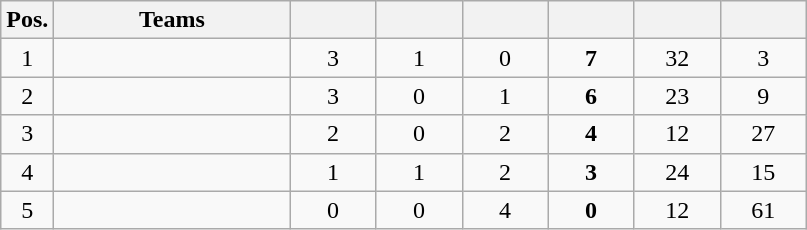<table class="wikitable" style="text-align:center;">
<tr>
<th>Pos.</th>
<th width=150px>Teams</th>
<th width=50px></th>
<th width=50px></th>
<th width=50px></th>
<th width=50px></th>
<th width=50px></th>
<th width=50px></th>
</tr>
<tr>
<td>1</td>
<td align=left></td>
<td>3</td>
<td>1</td>
<td>0</td>
<td><strong>7</strong></td>
<td>32</td>
<td>3</td>
</tr>
<tr>
<td>2</td>
<td align=left></td>
<td>3</td>
<td>0</td>
<td>1</td>
<td><strong>6</strong></td>
<td>23</td>
<td>9</td>
</tr>
<tr>
<td>3</td>
<td align=left></td>
<td>2</td>
<td>0</td>
<td>2</td>
<td><strong>4</strong></td>
<td>12</td>
<td>27</td>
</tr>
<tr>
<td>4</td>
<td align=left></td>
<td>1</td>
<td>1</td>
<td>2</td>
<td><strong>3</strong></td>
<td>24</td>
<td>15</td>
</tr>
<tr>
<td>5</td>
<td align=left></td>
<td>0</td>
<td>0</td>
<td>4</td>
<td><strong>0</strong></td>
<td>12</td>
<td>61</td>
</tr>
</table>
